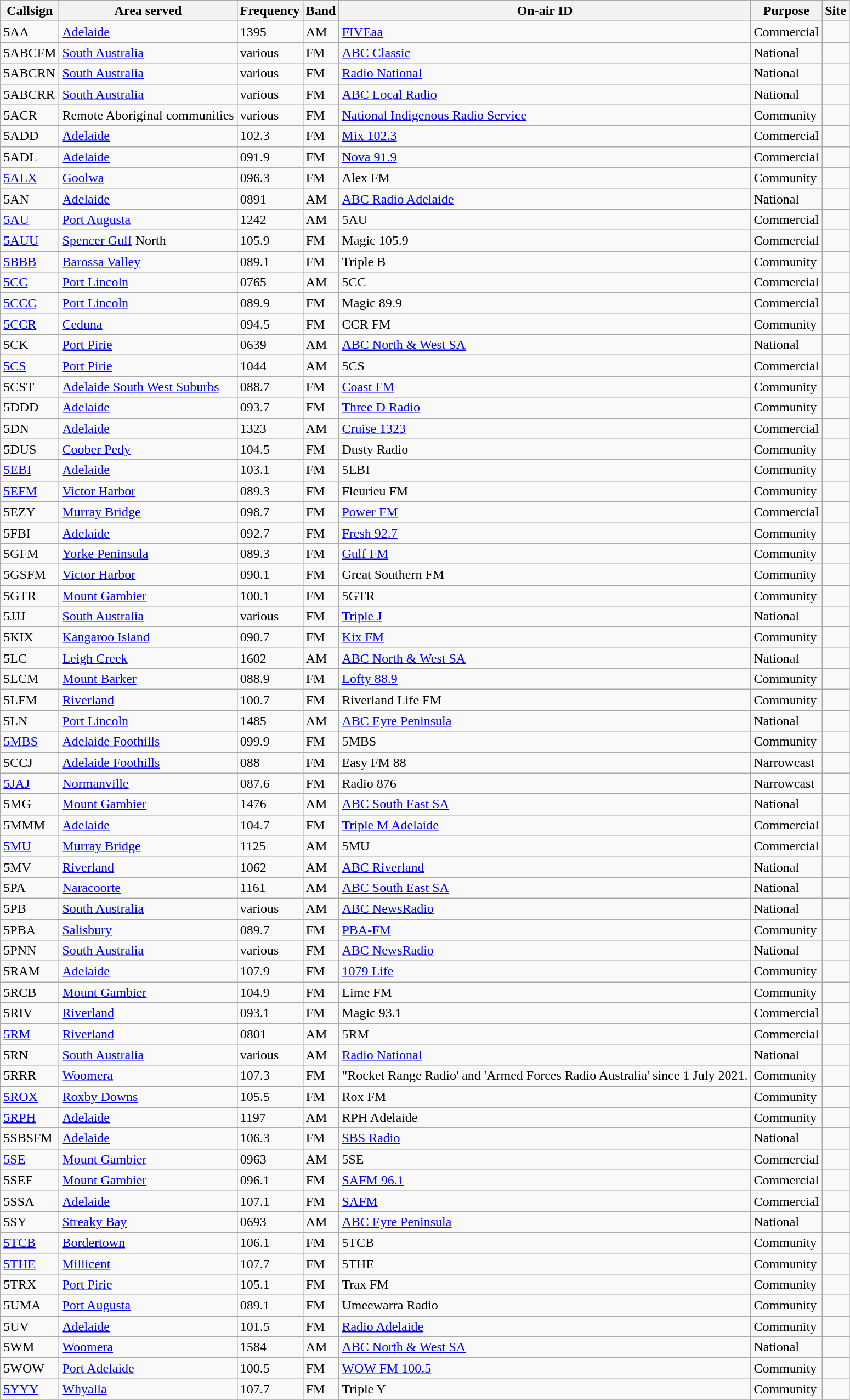<table class="wikitable sortable" style="margin: 1em 1em 1em 0; background: #f9f9f9; border: 1px #aaa solid; border-collapse: collapse">
<tr>
<th>Callsign</th>
<th>Area served</th>
<th>Frequency</th>
<th>Band</th>
<th>On-air ID</th>
<th>Purpose</th>
<th>Site</th>
</tr>
<tr style="vertical-align: top; text-align: left;">
<td>5AA</td>
<td><a href='#'>Adelaide</a></td>
<td>1395</td>
<td>AM</td>
<td><a href='#'>FIVEaa</a></td>
<td>Commercial</td>
<td></td>
</tr>
<tr style="vertical-align: top; text-align: left;">
<td>5ABCFM</td>
<td><a href='#'>South Australia</a></td>
<td>various</td>
<td>FM</td>
<td><a href='#'>ABC Classic</a></td>
<td>National</td>
<td></td>
</tr>
<tr style="vertical-align: top; text-align: left;">
<td>5ABCRN</td>
<td><a href='#'>South Australia</a></td>
<td>various</td>
<td>FM</td>
<td><a href='#'>Radio National</a></td>
<td>National</td>
<td></td>
</tr>
<tr style="vertical-align: top; text-align: left;">
<td>5ABCRR</td>
<td><a href='#'>South Australia</a></td>
<td>various</td>
<td>FM</td>
<td><a href='#'>ABC Local Radio</a></td>
<td>National</td>
<td></td>
</tr>
<tr style="vertical-align: top; text-align: left;">
<td>5ACR</td>
<td>Remote Aboriginal communities</td>
<td>various</td>
<td>FM</td>
<td><a href='#'>National Indigenous Radio Service</a></td>
<td>Community</td>
<td></td>
</tr>
<tr style="vertical-align: top; text-align: left;">
<td>5ADD</td>
<td><a href='#'>Adelaide</a></td>
<td>102.3</td>
<td>FM</td>
<td><a href='#'>Mix 102.3</a></td>
<td>Commercial</td>
<td></td>
</tr>
<tr style="vertical-align: top; text-align: left;">
<td>5ADL</td>
<td><a href='#'>Adelaide</a></td>
<td><span>0</span>91.9</td>
<td>FM</td>
<td><a href='#'>Nova 91.9</a></td>
<td>Commercial</td>
<td></td>
</tr>
<tr style="vertical-align: top; text-align: left;">
<td><a href='#'>5ALX</a></td>
<td><a href='#'>Goolwa</a></td>
<td><span>0</span>96.3</td>
<td>FM</td>
<td>Alex FM</td>
<td>Community</td>
<td></td>
</tr>
<tr style="vertical-align: top; text-align: left;">
<td>5AN</td>
<td><a href='#'>Adelaide</a></td>
<td><span>0</span>891</td>
<td>AM</td>
<td><a href='#'>ABC Radio Adelaide</a></td>
<td>National</td>
<td></td>
</tr>
<tr style="vertical-align: top; text-align: left;">
<td><a href='#'>5AU</a></td>
<td><a href='#'>Port Augusta</a></td>
<td>1242</td>
<td>AM</td>
<td>5AU</td>
<td>Commercial</td>
<td></td>
</tr>
<tr style="vertical-align: top; text-align: left;">
<td><a href='#'>5AUU</a></td>
<td><a href='#'>Spencer Gulf</a> North</td>
<td>105.9</td>
<td>FM</td>
<td>Magic 105.9</td>
<td>Commercial</td>
<td></td>
</tr>
<tr style="vertical-align: top; text-align: left;">
<td><a href='#'>5BBB</a></td>
<td><a href='#'>Barossa Valley</a></td>
<td><span>0</span>89.1</td>
<td>FM</td>
<td>Triple B</td>
<td>Community</td>
<td></td>
</tr>
<tr style="vertical-align: top; text-align: left;">
<td><a href='#'>5CC</a></td>
<td><a href='#'>Port Lincoln</a></td>
<td><span>0</span>765</td>
<td>AM</td>
<td>5CC</td>
<td>Commercial</td>
<td></td>
</tr>
<tr style="vertical-align: top; text-align: left;">
<td><a href='#'>5CCC</a></td>
<td><a href='#'>Port Lincoln</a></td>
<td><span>0</span>89.9</td>
<td>FM</td>
<td>Magic 89.9</td>
<td>Commercial</td>
<td></td>
</tr>
<tr style="vertical-align: top; text-align: left;">
<td><a href='#'>5CCR</a></td>
<td><a href='#'>Ceduna</a></td>
<td><span>0</span>94.5</td>
<td>FM</td>
<td>CCR FM</td>
<td>Community</td>
<td></td>
</tr>
<tr style="vertical-align: top; text-align: left;">
<td>5CK</td>
<td><a href='#'>Port Pirie</a></td>
<td><span>0</span>639</td>
<td>AM</td>
<td><a href='#'>ABC North & West SA</a></td>
<td>National</td>
<td></td>
</tr>
<tr style="vertical-align: top; text-align: left;">
<td><a href='#'>5CS</a></td>
<td><a href='#'>Port Pirie</a></td>
<td>1044</td>
<td>AM</td>
<td>5CS</td>
<td>Commercial</td>
<td></td>
</tr>
<tr style="vertical-align: top; text-align: left;">
<td>5CST</td>
<td><a href='#'>Adelaide South West Suburbs</a></td>
<td><span>0</span>88.7</td>
<td>FM</td>
<td><a href='#'>Coast FM</a></td>
<td>Community</td>
<td></td>
</tr>
<tr style="vertical-align: top; text-align: left;">
<td>5DDD</td>
<td><a href='#'>Adelaide</a></td>
<td><span>0</span>93.7</td>
<td>FM</td>
<td><a href='#'>Three D Radio</a></td>
<td>Community</td>
<td></td>
</tr>
<tr style="vertical-align: top; text-align: left;">
<td>5DN</td>
<td><a href='#'>Adelaide</a></td>
<td>1323</td>
<td>AM</td>
<td><a href='#'>Cruise 1323</a></td>
<td>Commercial</td>
<td></td>
</tr>
<tr style="vertical-align: top; text-align: left;">
<td>5DUS</td>
<td><a href='#'>Coober Pedy</a></td>
<td>104.5</td>
<td>FM</td>
<td>Dusty Radio</td>
<td>Community</td>
<td></td>
</tr>
<tr style="vertical-align: top; text-align: left;">
<td><a href='#'>5EBI</a></td>
<td><a href='#'>Adelaide</a></td>
<td>103.1</td>
<td>FM</td>
<td>5EBI</td>
<td>Community</td>
<td></td>
</tr>
<tr style="vertical-align: top; text-align: left;">
<td><a href='#'>5EFM</a></td>
<td><a href='#'>Victor Harbor</a></td>
<td><span>0</span>89.3</td>
<td>FM</td>
<td>Fleurieu FM</td>
<td>Community</td>
<td></td>
</tr>
<tr style="vertical-align: top; text-align: left;">
<td>5EZY</td>
<td><a href='#'>Murray Bridge</a></td>
<td><span>0</span>98.7</td>
<td>FM</td>
<td><a href='#'>Power FM</a></td>
<td>Commercial</td>
<td></td>
</tr>
<tr style="vertical-align: top; text-align: left;">
<td>5FBI</td>
<td><a href='#'>Adelaide</a></td>
<td><span>0</span>92.7</td>
<td>FM</td>
<td><a href='#'>Fresh 92.7</a></td>
<td>Community</td>
<td></td>
</tr>
<tr style="vertical-align: top; text-align: left;">
<td>5GFM</td>
<td><a href='#'>Yorke Peninsula</a></td>
<td><span>0</span>89.3</td>
<td>FM</td>
<td><a href='#'>Gulf FM</a></td>
<td>Community</td>
<td></td>
</tr>
<tr style="vertical-align: top; text-align: left;">
<td>5GSFM</td>
<td><a href='#'>Victor Harbor</a></td>
<td><span>0</span>90.1</td>
<td>FM</td>
<td>Great Southern FM</td>
<td>Community</td>
<td></td>
</tr>
<tr style="vertical-align: top; text-align: left;">
<td>5GTR</td>
<td><a href='#'>Mount Gambier</a></td>
<td>100.1</td>
<td>FM</td>
<td>5GTR</td>
<td>Community</td>
<td></td>
</tr>
<tr>
<td>5JJJ</td>
<td><a href='#'>South Australia</a></td>
<td>various</td>
<td>FM</td>
<td><a href='#'>Triple J</a></td>
<td>National</td>
<td></td>
</tr>
<tr style="vertical-align: top; text-align: left;">
<td>5KIX</td>
<td><a href='#'>Kangaroo Island</a></td>
<td><span>0</span>90.7</td>
<td>FM</td>
<td><a href='#'>Kix FM</a></td>
<td>Community</td>
<td></td>
</tr>
<tr style="vertical-align: top; text-align: left;">
<td>5LC</td>
<td><a href='#'>Leigh Creek</a></td>
<td>1602</td>
<td>AM</td>
<td><a href='#'>ABC North & West SA</a></td>
<td>National</td>
<td></td>
</tr>
<tr style="vertical-align: top; text-align: left;">
<td>5LCM</td>
<td><a href='#'>Mount Barker</a></td>
<td><span>0</span>88.9</td>
<td>FM</td>
<td><a href='#'>Lofty 88.9</a></td>
<td>Community</td>
<td></td>
</tr>
<tr style="vertical-align: top; text-align: left;">
<td>5LFM</td>
<td><a href='#'>Riverland</a></td>
<td>100.7</td>
<td>FM</td>
<td>Riverland Life FM</td>
<td>Community</td>
<td></td>
</tr>
<tr style="vertical-align: top; text-align: left;">
<td>5LN</td>
<td><a href='#'>Port Lincoln</a></td>
<td>1485</td>
<td>AM</td>
<td><a href='#'>ABC Eyre Peninsula</a></td>
<td>National</td>
<td></td>
</tr>
<tr style="vertical-align: top; text-align: left;">
<td><a href='#'>5MBS</a></td>
<td><a href='#'>Adelaide Foothills</a></td>
<td><span>0</span>99.9</td>
<td>FM</td>
<td>5MBS</td>
<td>Community</td>
<td></td>
</tr>
<tr style="vertical-align: top; text-align: left;">
<td>5CCJ</td>
<td><a href='#'>Adelaide Foothills</a></td>
<td><span>0</span>88</td>
<td>FM</td>
<td>Easy FM 88</td>
<td>Narrowcast</td>
<td></td>
</tr>
<tr style="vertical-align: top; text-align: left;">
<td><a href='#'>5JAJ</a></td>
<td><a href='#'>Normanville</a></td>
<td><span>0</span>87.6</td>
<td>FM</td>
<td>Radio 876</td>
<td>Narrowcast</td>
<td></td>
</tr>
<tr style="vertical-align: top; text-align: left;">
<td>5MG</td>
<td><a href='#'>Mount Gambier</a></td>
<td>1476</td>
<td>AM</td>
<td><a href='#'>ABC South East SA</a></td>
<td>National</td>
<td></td>
</tr>
<tr style="vertical-align: top; text-align: left;">
<td>5MMM</td>
<td><a href='#'>Adelaide</a></td>
<td>104.7</td>
<td>FM</td>
<td><a href='#'>Triple M Adelaide</a></td>
<td>Commercial</td>
<td></td>
</tr>
<tr style="vertical-align: top; text-align: left;">
<td><a href='#'>5MU</a></td>
<td><a href='#'>Murray Bridge</a></td>
<td>1125</td>
<td>AM</td>
<td>5MU</td>
<td>Commercial</td>
<td></td>
</tr>
<tr style="vertical-align: top; text-align: left;">
<td>5MV</td>
<td><a href='#'>Riverland</a></td>
<td>1062</td>
<td>AM</td>
<td><a href='#'>ABC Riverland</a></td>
<td>National</td>
<td></td>
</tr>
<tr style="vertical-align: top; text-align: left;">
<td>5PA</td>
<td><a href='#'>Naracoorte</a></td>
<td>1161</td>
<td>AM</td>
<td><a href='#'>ABC South East SA</a></td>
<td>National</td>
<td></td>
</tr>
<tr style="vertical-align: top; text-align: left;">
<td>5PB</td>
<td><a href='#'>South Australia</a></td>
<td>various</td>
<td>AM</td>
<td><a href='#'>ABC NewsRadio</a></td>
<td>National</td>
<td></td>
</tr>
<tr style="vertical-align: top; text-align: left;">
<td>5PBA</td>
<td><a href='#'>Salisbury</a></td>
<td><span>0</span>89.7</td>
<td>FM</td>
<td><a href='#'>PBA-FM</a></td>
<td>Community</td>
<td></td>
</tr>
<tr style="vertical-align: top; text-align: left;">
<td>5PNN</td>
<td><a href='#'>South Australia</a></td>
<td>various</td>
<td>FM</td>
<td><a href='#'>ABC NewsRadio</a></td>
<td>National</td>
<td></td>
</tr>
<tr style="vertical-align: top; text-align: left;">
<td>5RAM</td>
<td><a href='#'>Adelaide</a></td>
<td>107.9</td>
<td>FM</td>
<td><a href='#'>1079 Life</a></td>
<td>Community</td>
<td></td>
</tr>
<tr style="vertical-align: top; text-align: left;">
<td>5RCB</td>
<td><a href='#'>Mount Gambier</a></td>
<td>104.9</td>
<td>FM</td>
<td>Lime FM</td>
<td>Community</td>
<td></td>
</tr>
<tr style="vertical-align: top; text-align: left;">
<td>5RIV</td>
<td><a href='#'>Riverland</a></td>
<td><span>0</span>93.1</td>
<td>FM</td>
<td>Magic 93.1</td>
<td>Commercial</td>
<td></td>
</tr>
<tr style="vertical-align: top; text-align: left;">
<td><a href='#'>5RM</a></td>
<td><a href='#'>Riverland</a></td>
<td><span>0</span>801</td>
<td>AM</td>
<td>5RM</td>
<td>Commercial</td>
<td></td>
</tr>
<tr style="vertical-align: top; text-align: left;">
<td>5RN</td>
<td><a href='#'>South Australia</a></td>
<td>various</td>
<td>AM</td>
<td><a href='#'>Radio National</a></td>
<td>National</td>
<td></td>
</tr>
<tr style="vertical-align: top; text-align: left;">
<td>5RRR</td>
<td><a href='#'>Woomera</a></td>
<td>107.3</td>
<td>FM</td>
<td>"Rocket Range Radio' and 'Armed Forces Radio Australia' since 1 July 2021.</td>
<td>Community</td>
<td></td>
</tr>
<tr style="vertical-align: top; text-align: left;">
<td><a href='#'>5ROX</a></td>
<td><a href='#'>Roxby Downs</a></td>
<td>105.5</td>
<td>FM</td>
<td>Rox FM</td>
<td>Community</td>
<td></td>
</tr>
<tr style="vertical-align: top; text-align: left;">
<td><a href='#'>5RPH</a></td>
<td><a href='#'>Adelaide</a></td>
<td>1197</td>
<td>AM</td>
<td>RPH Adelaide</td>
<td>Community</td>
<td></td>
</tr>
<tr style="vertical-align: top; text-align: left;">
<td>5SBSFM</td>
<td><a href='#'>Adelaide</a></td>
<td>106.3</td>
<td>FM</td>
<td><a href='#'>SBS Radio</a></td>
<td>National</td>
<td></td>
</tr>
<tr style="vertical-align: top; text-align: left;">
<td><a href='#'>5SE</a></td>
<td><a href='#'>Mount Gambier</a></td>
<td><span>0</span>963</td>
<td>AM</td>
<td>5SE</td>
<td>Commercial</td>
<td></td>
</tr>
<tr style="vertical-align: top; text-align: left;">
<td>5SEF</td>
<td><a href='#'>Mount Gambier</a></td>
<td><span>0</span>96.1</td>
<td>FM</td>
<td><a href='#'>SAFM 96.1</a></td>
<td>Commercial</td>
<td></td>
</tr>
<tr style="vertical-align: top; text-align: left;">
<td>5SSA</td>
<td><a href='#'>Adelaide</a></td>
<td>107.1</td>
<td>FM</td>
<td><a href='#'>SAFM</a></td>
<td>Commercial</td>
<td></td>
</tr>
<tr style="vertical-align: top; text-align: left;">
<td>5SY</td>
<td><a href='#'>Streaky Bay</a></td>
<td><span>0</span>693</td>
<td>AM</td>
<td><a href='#'>ABC Eyre Peninsula</a></td>
<td>National</td>
<td></td>
</tr>
<tr style="vertical-align: top; text-align: left;">
<td><a href='#'>5TCB</a></td>
<td><a href='#'>Bordertown</a></td>
<td>106.1</td>
<td>FM</td>
<td>5TCB</td>
<td>Community</td>
<td></td>
</tr>
<tr style="vertical-align: top; text-align: left;">
<td><a href='#'>5THE</a></td>
<td><a href='#'>Millicent</a></td>
<td>107.7</td>
<td>FM</td>
<td>5THE</td>
<td>Community</td>
<td></td>
</tr>
<tr style="vertical-align: top; text-align: left;">
<td>5TRX</td>
<td><a href='#'>Port Pirie</a></td>
<td>105.1</td>
<td>FM</td>
<td>Trax FM</td>
<td>Community</td>
<td></td>
</tr>
<tr style="vertical-align: top; text-align: left;">
<td>5UMA</td>
<td><a href='#'>Port Augusta</a></td>
<td><span>0</span>89.1</td>
<td>FM</td>
<td>Umeewarra Radio</td>
<td>Community</td>
<td></td>
</tr>
<tr style="vertical-align: top; text-align: left;">
<td>5UV</td>
<td><a href='#'>Adelaide</a></td>
<td>101.5</td>
<td>FM</td>
<td><a href='#'>Radio Adelaide</a></td>
<td>Community</td>
<td></td>
</tr>
<tr style="vertical-align: top; text-align: left;">
<td>5WM</td>
<td><a href='#'>Woomera</a></td>
<td>1584</td>
<td>AM</td>
<td><a href='#'>ABC North & West SA</a></td>
<td>National</td>
<td></td>
</tr>
<tr style="vertical-align: top; text-align: left;">
<td>5WOW</td>
<td><a href='#'>Port Adelaide</a></td>
<td>100.5</td>
<td>FM</td>
<td><a href='#'>WOW FM 100.5</a></td>
<td>Community</td>
<td></td>
</tr>
<tr style="vertical-align: top; text-align: left;">
<td><a href='#'>5YYY</a></td>
<td><a href='#'>Whyalla</a></td>
<td>107.7</td>
<td>FM</td>
<td>Triple Y</td>
<td>Community</td>
<td></td>
</tr>
<tr style="vertical-align: top; text-align: left;">
</tr>
</table>
